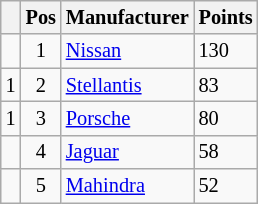<table class="wikitable" style="font-size: 85%;">
<tr>
<th></th>
<th>Pos</th>
<th>Manufacturer</th>
<th>Points</th>
</tr>
<tr>
<td align="left"></td>
<td align="center">1</td>
<td> <a href='#'>Nissan</a></td>
<td align="left">130</td>
</tr>
<tr>
<td align="left"> 1</td>
<td align="center">2</td>
<td> <a href='#'>Stellantis</a></td>
<td align="left">83</td>
</tr>
<tr>
<td align="left"> 1</td>
<td align="center">3</td>
<td> <a href='#'>Porsche</a></td>
<td align="left">80</td>
</tr>
<tr>
<td align="left"></td>
<td align="center">4</td>
<td> <a href='#'>Jaguar</a></td>
<td align="left">58</td>
</tr>
<tr>
<td align="left"></td>
<td align="center">5</td>
<td> <a href='#'>Mahindra</a></td>
<td align="left">52</td>
</tr>
</table>
